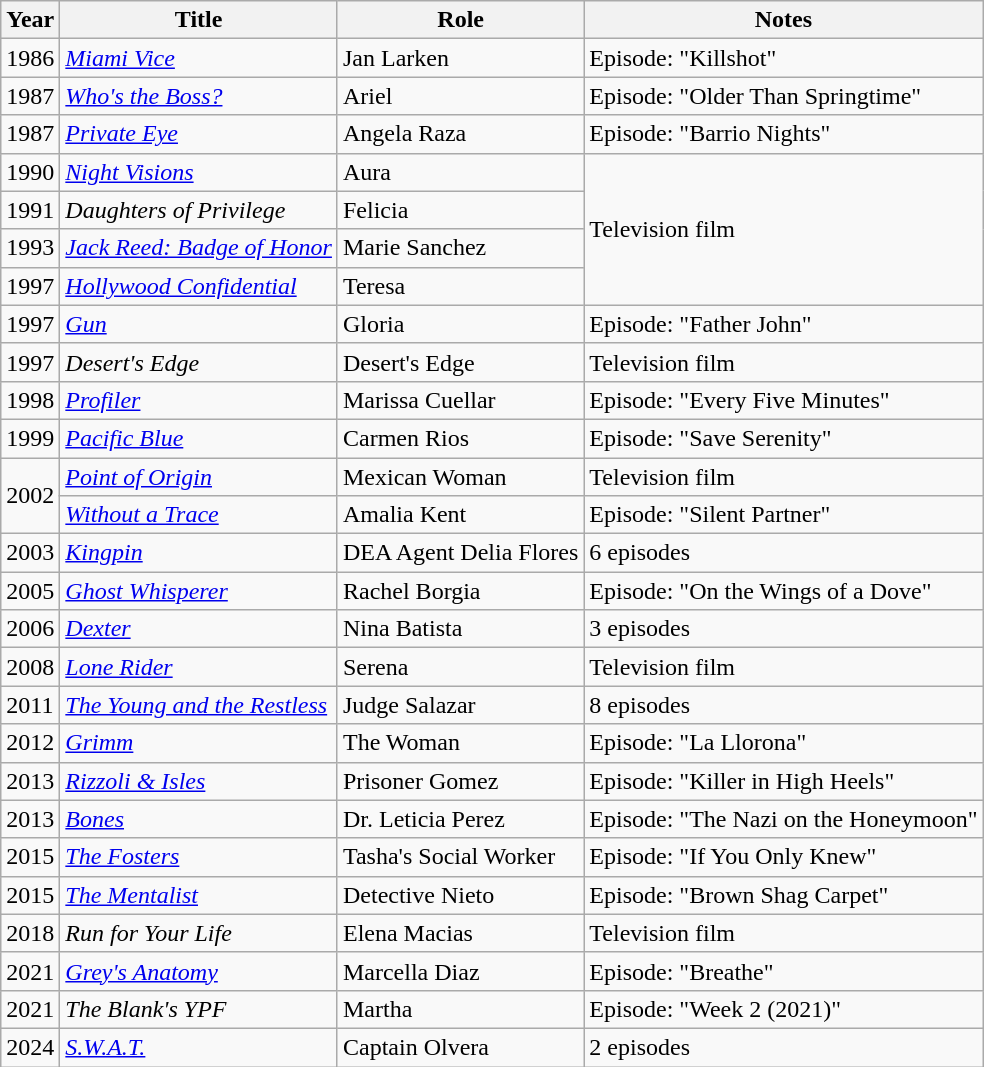<table class="wikitable sortable">
<tr>
<th>Year</th>
<th>Title</th>
<th>Role</th>
<th>Notes</th>
</tr>
<tr>
<td>1986</td>
<td><em><a href='#'>Miami Vice</a></em></td>
<td>Jan Larken</td>
<td>Episode: "Killshot"</td>
</tr>
<tr>
<td>1987</td>
<td><em><a href='#'>Who's the Boss?</a></em></td>
<td>Ariel</td>
<td>Episode: "Older Than Springtime"</td>
</tr>
<tr>
<td>1987</td>
<td><a href='#'><em>Private Eye</em></a></td>
<td>Angela Raza</td>
<td>Episode: "Barrio Nights"</td>
</tr>
<tr>
<td>1990</td>
<td><a href='#'><em>Night Visions</em></a></td>
<td>Aura</td>
<td rowspan="4">Television film</td>
</tr>
<tr>
<td>1991</td>
<td><em>Daughters of Privilege</em></td>
<td>Felicia</td>
</tr>
<tr>
<td>1993</td>
<td><em><a href='#'>Jack Reed: Badge of Honor</a></em></td>
<td>Marie Sanchez</td>
</tr>
<tr>
<td>1997</td>
<td><em><a href='#'>Hollywood Confidential</a></em></td>
<td>Teresa</td>
</tr>
<tr>
<td>1997</td>
<td><a href='#'><em>Gun</em></a></td>
<td>Gloria</td>
<td>Episode: "Father John"</td>
</tr>
<tr>
<td>1997</td>
<td><em>Desert's Edge</em></td>
<td>Desert's Edge</td>
<td>Television film</td>
</tr>
<tr>
<td>1998</td>
<td><a href='#'><em>Profiler</em></a></td>
<td>Marissa Cuellar</td>
<td>Episode: "Every Five Minutes"</td>
</tr>
<tr>
<td>1999</td>
<td><a href='#'><em>Pacific Blue</em></a></td>
<td>Carmen Rios</td>
<td>Episode: "Save Serenity"</td>
</tr>
<tr>
<td rowspan="2">2002</td>
<td><a href='#'><em>Point of Origin</em></a></td>
<td>Mexican Woman</td>
<td>Television film</td>
</tr>
<tr>
<td><em><a href='#'>Without a Trace</a></em></td>
<td>Amalia Kent</td>
<td>Episode: "Silent Partner"</td>
</tr>
<tr>
<td>2003</td>
<td><a href='#'><em>Kingpin</em></a></td>
<td>DEA Agent Delia Flores</td>
<td>6 episodes</td>
</tr>
<tr>
<td>2005</td>
<td><em><a href='#'>Ghost Whisperer</a></em></td>
<td>Rachel Borgia</td>
<td>Episode: "On the Wings of a Dove"</td>
</tr>
<tr>
<td>2006</td>
<td><a href='#'><em>Dexter</em></a></td>
<td>Nina Batista</td>
<td>3 episodes</td>
</tr>
<tr>
<td>2008</td>
<td><em><a href='#'>Lone Rider</a></em></td>
<td>Serena</td>
<td>Television film</td>
</tr>
<tr>
<td>2011</td>
<td><em><a href='#'>The Young and the Restless</a></em></td>
<td>Judge Salazar</td>
<td>8 episodes</td>
</tr>
<tr>
<td>2012</td>
<td><a href='#'><em>Grimm</em></a></td>
<td>The Woman</td>
<td>Episode: "La Llorona"</td>
</tr>
<tr>
<td>2013</td>
<td><em><a href='#'>Rizzoli & Isles</a></em></td>
<td>Prisoner Gomez</td>
<td>Episode: "Killer in High Heels"</td>
</tr>
<tr>
<td>2013</td>
<td><a href='#'><em>Bones</em></a></td>
<td>Dr. Leticia Perez</td>
<td>Episode: "The Nazi on the Honeymoon"</td>
</tr>
<tr>
<td>2015</td>
<td><a href='#'><em>The Fosters</em></a></td>
<td>Tasha's Social Worker</td>
<td>Episode: "If You Only Knew"</td>
</tr>
<tr>
<td>2015</td>
<td><em><a href='#'>The Mentalist</a></em></td>
<td>Detective Nieto</td>
<td>Episode: "Brown Shag Carpet"</td>
</tr>
<tr>
<td>2018</td>
<td><em>Run for Your Life</em></td>
<td>Elena Macias</td>
<td>Television film</td>
</tr>
<tr>
<td>2021</td>
<td><em><a href='#'>Grey's Anatomy</a></em></td>
<td>Marcella Diaz</td>
<td>Episode: "Breathe"</td>
</tr>
<tr>
<td>2021</td>
<td><em>The Blank's YPF</em></td>
<td>Martha</td>
<td>Episode: "Week 2 (2021)"</td>
</tr>
<tr>
<td>2024</td>
<td><em><a href='#'>S.W.A.T.</a></td>
<td>Captain Olvera</td>
<td>2 episodes</td>
</tr>
</table>
